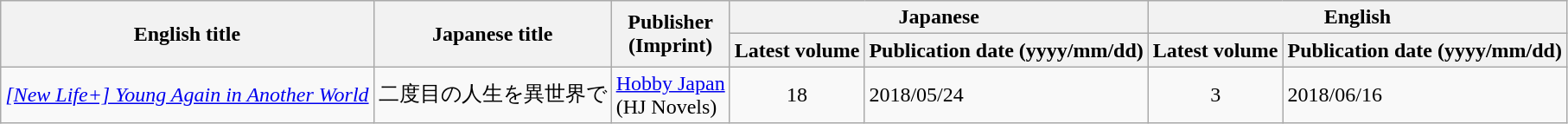<table class="wikitable">
<tr>
<th rowspan="2">English title</th>
<th rowspan="2">Japanese title</th>
<th rowspan="2">Publisher<br>(Imprint)</th>
<th colspan="2">Japanese</th>
<th colspan="2">English</th>
</tr>
<tr>
<th>Latest volume</th>
<th>Publication date (yyyy/mm/dd)</th>
<th>Latest volume</th>
<th>Publication date (yyyy/mm/dd)</th>
</tr>
<tr>
<td><em><a href='#'>[New Life+] Young Again in Another World</a></em></td>
<td>二度目の人生を異世界で</td>
<td><a href='#'>Hobby Japan</a><br>(HJ Novels)</td>
<td style="text-align: center;">18</td>
<td>2018/05/24</td>
<td style="text-align: center;">3</td>
<td>2018/06/16</td>
</tr>
</table>
